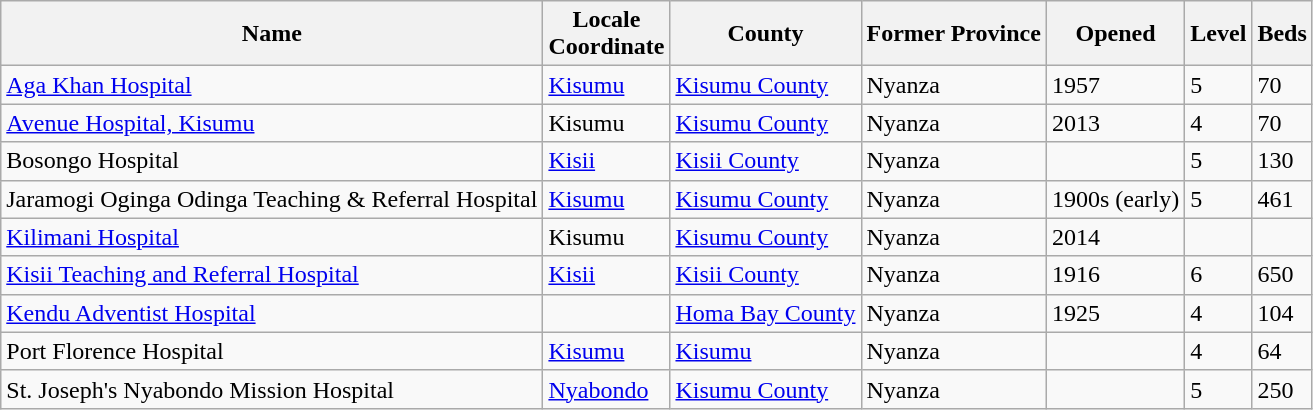<table class="wikitable sortable">
<tr>
<th>Name</th>
<th>Locale<br>Coordinate</th>
<th>County</th>
<th>Former Province</th>
<th>Opened</th>
<th>Level</th>
<th>Beds</th>
</tr>
<tr>
<td><a href='#'>Aga Khan Hospital</a></td>
<td><a href='#'>Kisumu</a><br></td>
<td><a href='#'>Kisumu County</a></td>
<td>Nyanza</td>
<td>1957</td>
<td>5</td>
<td>70</td>
</tr>
<tr>
<td><a href='#'>Avenue Hospital, Kisumu</a></td>
<td>Kisumu<br></td>
<td><a href='#'>Kisumu County</a></td>
<td>Nyanza</td>
<td>2013</td>
<td>4</td>
<td>70</td>
</tr>
<tr>
<td>Bosongo Hospital</td>
<td><a href='#'>Kisii</a><br></td>
<td><a href='#'>Kisii County</a></td>
<td>Nyanza</td>
<td></td>
<td>5</td>
<td>130</td>
</tr>
<tr>
<td>Jaramogi Oginga Odinga Teaching & Referral Hospital</td>
<td><a href='#'>Kisumu</a><br></td>
<td><a href='#'>Kisumu County</a></td>
<td>Nyanza</td>
<td>1900s (early)</td>
<td>5</td>
<td>461</td>
</tr>
<tr>
<td><a href='#'>Kilimani Hospital</a></td>
<td>Kisumu<br></td>
<td><a href='#'>Kisumu County</a></td>
<td>Nyanza</td>
<td>2014</td>
<td></td>
<td></td>
</tr>
<tr>
<td><a href='#'>Kisii Teaching and Referral Hospital</a></td>
<td><a href='#'>Kisii</a><br></td>
<td><a href='#'>Kisii County</a></td>
<td>Nyanza</td>
<td>1916</td>
<td>6</td>
<td>650</td>
</tr>
<tr>
<td><a href='#'>Kendu Adventist Hospital</a></td>
<td><br></td>
<td><a href='#'>Homa Bay County</a></td>
<td>Nyanza</td>
<td>1925</td>
<td>4</td>
<td>104</td>
</tr>
<tr>
<td>Port Florence Hospital</td>
<td><a href='#'>Kisumu</a><br></td>
<td><a href='#'>Kisumu</a></td>
<td>Nyanza</td>
<td></td>
<td>4</td>
<td>64</td>
</tr>
<tr>
<td>St. Joseph's Nyabondo Mission Hospital</td>
<td><a href='#'>Nyabondo</a><br></td>
<td><a href='#'>Kisumu County</a></td>
<td>Nyanza</td>
<td></td>
<td>5</td>
<td>250</td>
</tr>
</table>
